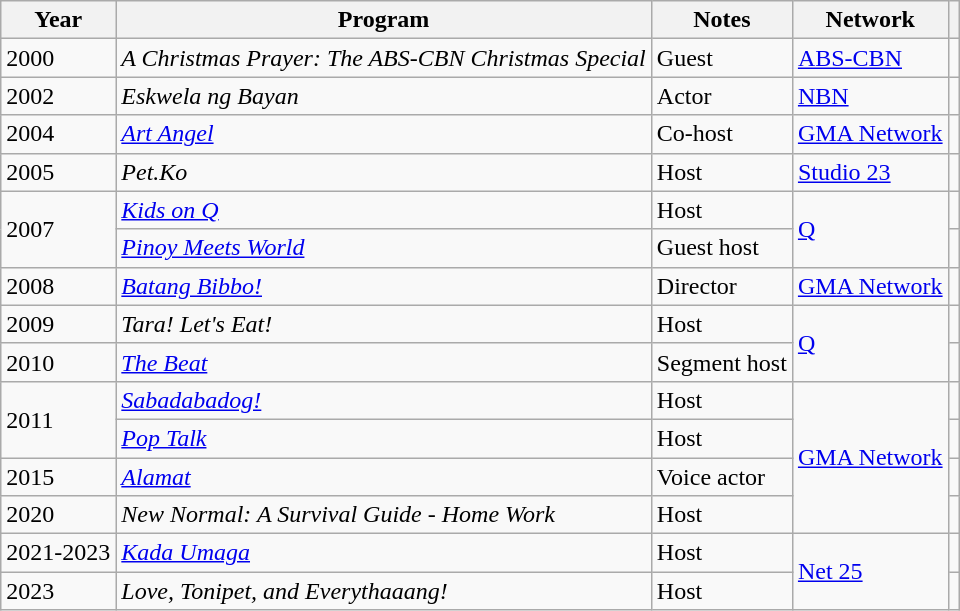<table class="wikitable sortable">
<tr>
<th>Year</th>
<th>Program</th>
<th>Notes</th>
<th>Network</th>
<th></th>
</tr>
<tr>
<td>2000</td>
<td><em>A Christmas Prayer: The ABS-CBN Christmas Special</em></td>
<td>Guest</td>
<td><a href='#'>ABS-CBN</a></td>
<td></td>
</tr>
<tr>
<td>2002</td>
<td><em>Eskwela ng Bayan</em></td>
<td>Actor</td>
<td><a href='#'>NBN</a></td>
<td></td>
</tr>
<tr>
<td>2004</td>
<td><em><a href='#'>Art Angel</a></em></td>
<td>Co-host</td>
<td><a href='#'>GMA Network</a></td>
<td></td>
</tr>
<tr>
<td>2005</td>
<td><em>Pet.Ko</em></td>
<td>Host</td>
<td><a href='#'>Studio 23</a></td>
<td></td>
</tr>
<tr>
<td rowspan="2">2007</td>
<td><em><a href='#'>Kids on Q</a></em></td>
<td>Host</td>
<td rowspan="2"><a href='#'>Q</a></td>
<td></td>
</tr>
<tr>
<td><em><a href='#'>Pinoy Meets World</a></em></td>
<td>Guest host</td>
<td></td>
</tr>
<tr>
<td>2008</td>
<td><em><a href='#'>Batang Bibbo!</a></em></td>
<td>Director</td>
<td><a href='#'>GMA Network</a></td>
<td></td>
</tr>
<tr>
<td>2009</td>
<td><em>Tara! Let's Eat!</em></td>
<td>Host</td>
<td rowspan="2"><a href='#'>Q</a></td>
<td></td>
</tr>
<tr>
<td>2010</td>
<td><a href='#'><em>The Beat</em></a></td>
<td>Segment host</td>
<td></td>
</tr>
<tr>
<td rowspan="2">2011</td>
<td><em><a href='#'>Sabadabadog!</a></em></td>
<td>Host</td>
<td rowspan="4"><a href='#'>GMA Network</a></td>
<td></td>
</tr>
<tr>
<td><em><a href='#'>Pop Talk</a></em></td>
<td>Host</td>
<td></td>
</tr>
<tr>
<td>2015</td>
<td><a href='#'><em>Alamat</em></a></td>
<td>Voice actor</td>
<td></td>
</tr>
<tr>
<td>2020</td>
<td><em>New Normal: A Survival Guide -</em> <em>Home Work</em></td>
<td>Host</td>
<td></td>
</tr>
<tr>
<td>2021-2023</td>
<td><em><a href='#'>Kada Umaga</a></em></td>
<td>Host</td>
<td rowspan="2"><a href='#'>Net 25</a></td>
<td></td>
</tr>
<tr>
<td>2023</td>
<td><em>Love, Tonipet, and Everythaaang!</em></td>
<td>Host</td>
<td></td>
</tr>
</table>
